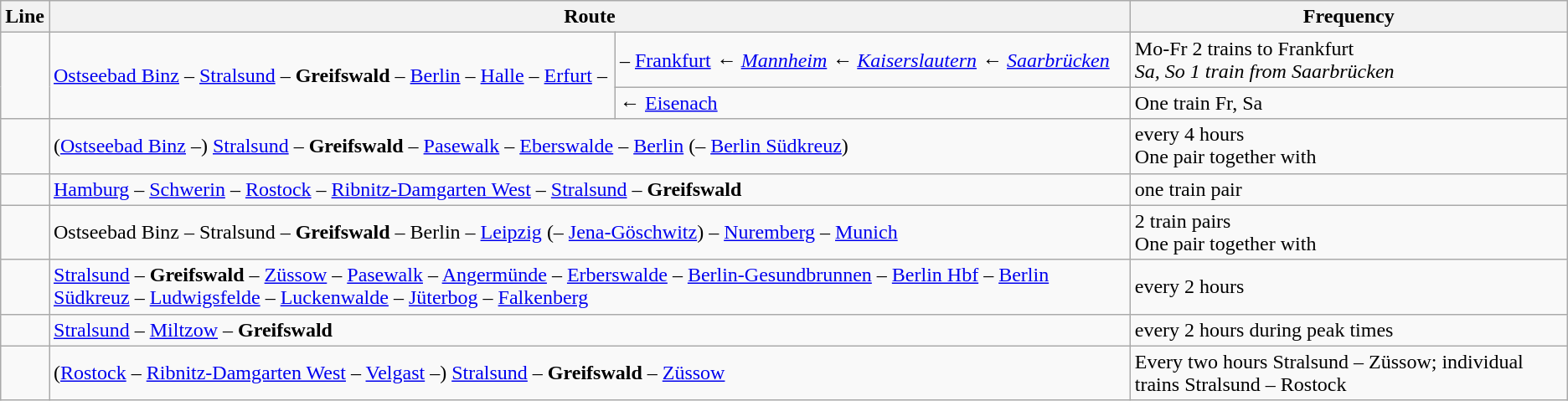<table class="wikitable">
<tr>
<th>Line</th>
<th colspan="2">Route</th>
<th>Frequency</th>
</tr>
<tr>
<td rowspan="2"></td>
<td rowspan="2"><a href='#'>Ostseebad Binz</a> – <a href='#'>Stralsund</a> – <strong>Greifswald</strong> – <a href='#'>Berlin</a> – <a href='#'>Halle</a> – <a href='#'>Erfurt</a> –</td>
<td>– <a href='#'>Frankfurt</a> <em>← <a href='#'>Mannheim</a> ← <a href='#'>Kaiserslautern</a> ← <a href='#'>Saarbrücken</a></em></td>
<td>Mo-Fr 2 trains to Frankfurt<br><em>Sa, So 1 train from Saarbrücken</em></td>
</tr>
<tr>
<td>← <a href='#'>Eisenach</a></td>
<td>One train Fr, Sa</td>
</tr>
<tr>
<td></td>
<td colspan="2">(<a href='#'>Ostseebad Binz</a> –) <a href='#'>Stralsund</a> – <strong>Greifswald</strong> – <a href='#'>Pasewalk</a> – <a href='#'>Eberswalde</a> – <a href='#'>Berlin</a> (– <a href='#'>Berlin Südkreuz</a>)</td>
<td>every 4 hours<br>One pair together with </td>
</tr>
<tr>
<td></td>
<td colspan="2"><a href='#'>Hamburg</a> – <a href='#'>Schwerin</a> – <a href='#'>Rostock</a> – <a href='#'>Ribnitz-Damgarten West</a> – <a href='#'>Stralsund</a> – <strong>Greifswald</strong></td>
<td>one train pair</td>
</tr>
<tr>
<td></td>
<td colspan="2">Ostseebad Binz – Stralsund – <strong>Greifswald</strong> – Berlin – <a href='#'>Leipzig</a> (– <a href='#'>Jena-Göschwitz</a>) – <a href='#'>Nuremberg</a> – <a href='#'>Munich</a></td>
<td>2 train pairs<br>One pair together with </td>
</tr>
<tr>
<td></td>
<td colspan="2"><a href='#'>Stralsund</a> – <strong>Greifswald</strong> – <a href='#'>Züssow</a> – <a href='#'>Pasewalk</a> – <a href='#'>Angermünde</a> – <a href='#'>Erberswalde</a> – <a href='#'>Berlin-Gesundbrunnen</a> – <a href='#'>Berlin Hbf</a> – <a href='#'>Berlin Südkreuz</a> – <a href='#'>Ludwigsfelde</a> – <a href='#'>Luckenwalde</a> – <a href='#'>Jüterbog</a> – <a href='#'>Falkenberg</a></td>
<td>every 2 hours</td>
</tr>
<tr>
<td></td>
<td colspan="2"><a href='#'>Stralsund</a> – <a href='#'>Miltzow</a> – <strong>Greifswald</strong></td>
<td>every 2 hours during peak times</td>
</tr>
<tr>
<td></td>
<td colspan="2">(<a href='#'>Rostock</a> – <a href='#'>Ribnitz-Damgarten West</a> – <a href='#'>Velgast</a> –)  <a href='#'>Stralsund</a> – <strong>Greifswald</strong> – <a href='#'>Züssow</a></td>
<td>Every two hours Stralsund – Züssow; individual trains Stralsund – Rostock</td>
</tr>
</table>
